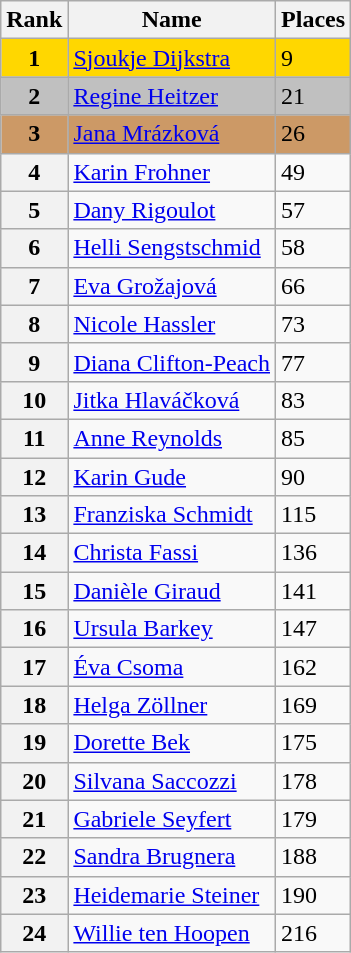<table class="wikitable">
<tr>
<th>Rank</th>
<th>Name</th>
<th>Places</th>
</tr>
<tr bgcolor="gold">
<td align="center"><strong>1</strong></td>
<td> <a href='#'>Sjoukje Dijkstra</a></td>
<td>9</td>
</tr>
<tr bgcolor="silver">
<td align="center"><strong>2</strong></td>
<td> <a href='#'>Regine Heitzer</a></td>
<td>21</td>
</tr>
<tr bgcolor="cc9966">
<td align="center"><strong>3</strong></td>
<td> <a href='#'>Jana Mrázková</a></td>
<td>26</td>
</tr>
<tr>
<th>4</th>
<td> <a href='#'>Karin Frohner</a></td>
<td>49</td>
</tr>
<tr>
<th>5</th>
<td> <a href='#'>Dany Rigoulot</a></td>
<td>57</td>
</tr>
<tr>
<th>6</th>
<td> <a href='#'>Helli Sengstschmid</a></td>
<td>58</td>
</tr>
<tr>
<th>7</th>
<td> <a href='#'>Eva Grožajová</a></td>
<td>66</td>
</tr>
<tr>
<th>8</th>
<td> <a href='#'>Nicole Hassler</a></td>
<td>73</td>
</tr>
<tr>
<th>9</th>
<td> <a href='#'>Diana Clifton-Peach</a></td>
<td>77</td>
</tr>
<tr>
<th>10</th>
<td> <a href='#'>Jitka Hlaváčková</a></td>
<td>83</td>
</tr>
<tr>
<th>11</th>
<td> <a href='#'>Anne Reynolds</a></td>
<td>85</td>
</tr>
<tr>
<th>12</th>
<td> <a href='#'>Karin Gude</a></td>
<td>90</td>
</tr>
<tr>
<th>13</th>
<td> <a href='#'>Franziska Schmidt</a></td>
<td>115</td>
</tr>
<tr>
<th>14</th>
<td> <a href='#'>Christa Fassi</a></td>
<td>136</td>
</tr>
<tr>
<th>15</th>
<td> <a href='#'>Danièle Giraud</a></td>
<td>141</td>
</tr>
<tr>
<th>16</th>
<td> <a href='#'>Ursula Barkey</a></td>
<td>147</td>
</tr>
<tr>
<th>17</th>
<td> <a href='#'>Éva Csoma</a></td>
<td>162</td>
</tr>
<tr>
<th>18</th>
<td> <a href='#'>Helga Zöllner</a></td>
<td>169</td>
</tr>
<tr>
<th>19</th>
<td> <a href='#'>Dorette Bek</a></td>
<td>175</td>
</tr>
<tr>
<th>20</th>
<td> <a href='#'>Silvana Saccozzi</a></td>
<td>178</td>
</tr>
<tr>
<th>21</th>
<td> <a href='#'>Gabriele Seyfert</a></td>
<td>179</td>
</tr>
<tr>
<th>22</th>
<td> <a href='#'>Sandra Brugnera</a></td>
<td>188</td>
</tr>
<tr>
<th>23</th>
<td> <a href='#'>Heidemarie Steiner</a></td>
<td>190</td>
</tr>
<tr>
<th>24</th>
<td> <a href='#'>Willie ten Hoopen</a></td>
<td>216</td>
</tr>
</table>
